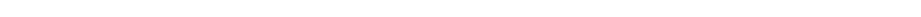<table style="width:66%; text-align:center;">
<tr style="color:white;">
<td style="background:"><strong>46</strong></td>
<td style="background:"><strong>18</strong></td>
<td style="background:"><strong>2</strong></td>
<td style="background:"><strong>39</strong></td>
</tr>
</table>
